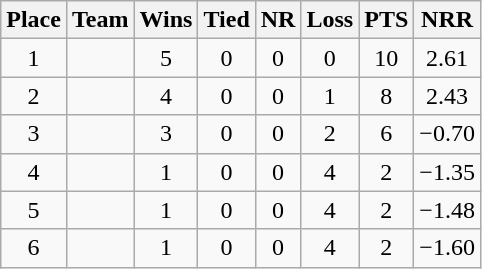<table class="wikitable">
<tr>
<th>Place</th>
<th>Team</th>
<th>Wins</th>
<th>Tied</th>
<th>NR</th>
<th>Loss</th>
<th>PTS</th>
<th>NRR</th>
</tr>
<tr align="center">
<td>1</td>
<td align="left"></td>
<td>5</td>
<td>0</td>
<td>0</td>
<td>0</td>
<td>10</td>
<td>2.61</td>
</tr>
<tr align="center">
<td>2</td>
<td align="left"></td>
<td>4</td>
<td>0</td>
<td>0</td>
<td>1</td>
<td>8</td>
<td>2.43</td>
</tr>
<tr align="center">
<td>3</td>
<td align="left"></td>
<td>3</td>
<td>0</td>
<td>0</td>
<td>2</td>
<td>6</td>
<td>−0.70</td>
</tr>
<tr align="center">
<td>4</td>
<td align="left"></td>
<td>1</td>
<td>0</td>
<td>0</td>
<td>4</td>
<td>2</td>
<td>−1.35</td>
</tr>
<tr align="center">
<td>5</td>
<td align="left"></td>
<td>1</td>
<td>0</td>
<td>0</td>
<td>4</td>
<td>2</td>
<td>−1.48</td>
</tr>
<tr align="center">
<td>6</td>
<td align="left"></td>
<td>1</td>
<td>0</td>
<td>0</td>
<td>4</td>
<td>2</td>
<td>−1.60</td>
</tr>
</table>
